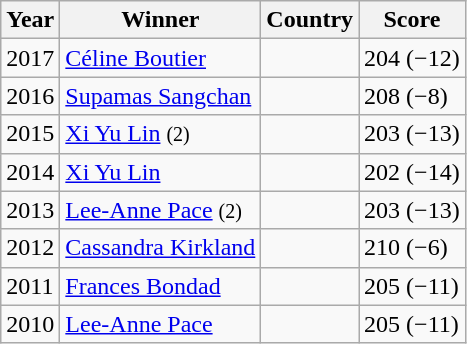<table class=wikitable>
<tr>
<th>Year</th>
<th>Winner</th>
<th>Country</th>
<th>Score</th>
</tr>
<tr>
<td>2017</td>
<td><a href='#'>Céline Boutier</a></td>
<td></td>
<td>204 (−12)</td>
</tr>
<tr>
<td>2016</td>
<td><a href='#'>Supamas Sangchan</a></td>
<td></td>
<td>208 (−8)</td>
</tr>
<tr>
<td>2015</td>
<td><a href='#'>Xi Yu Lin</a> <small>(2)</small></td>
<td></td>
<td>203 (−13)</td>
</tr>
<tr>
<td>2014</td>
<td><a href='#'>Xi Yu Lin</a></td>
<td></td>
<td>202 (−14)</td>
</tr>
<tr>
<td>2013</td>
<td><a href='#'>Lee-Anne Pace</a> <small>(2)</small></td>
<td></td>
<td>203 (−13)</td>
</tr>
<tr>
<td>2012</td>
<td><a href='#'>Cassandra Kirkland</a></td>
<td></td>
<td>210 (−6)</td>
</tr>
<tr>
<td>2011</td>
<td><a href='#'>Frances Bondad</a></td>
<td></td>
<td>205 (−11)</td>
</tr>
<tr>
<td>2010</td>
<td><a href='#'>Lee-Anne Pace</a></td>
<td></td>
<td>205 (−11)</td>
</tr>
</table>
